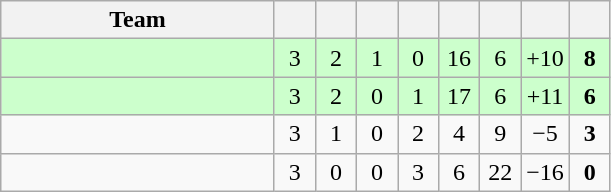<table class="wikitable" style="text-align: center;">
<tr>
<th width="175">Team</th>
<th width="20"></th>
<th width="20"></th>
<th width="20"></th>
<th width="20"></th>
<th width="20"></th>
<th width="20"></th>
<th width="20"></th>
<th width="20"></th>
</tr>
<tr bgcolor="#ccffcc">
<td align=left></td>
<td>3</td>
<td>2</td>
<td>1</td>
<td>0</td>
<td>16</td>
<td>6</td>
<td>+10</td>
<td><strong>8</strong></td>
</tr>
<tr bgcolor="#ccffcc">
<td align=left></td>
<td>3</td>
<td>2</td>
<td>0</td>
<td>1</td>
<td>17</td>
<td>6</td>
<td>+11</td>
<td><strong>6</strong></td>
</tr>
<tr>
<td align=left></td>
<td>3</td>
<td>1</td>
<td>0</td>
<td>2</td>
<td>4</td>
<td>9</td>
<td>−5</td>
<td><strong>3</strong></td>
</tr>
<tr>
<td align=left></td>
<td>3</td>
<td>0</td>
<td>0</td>
<td>3</td>
<td>6</td>
<td>22</td>
<td>−16</td>
<td><strong>0</strong></td>
</tr>
</table>
